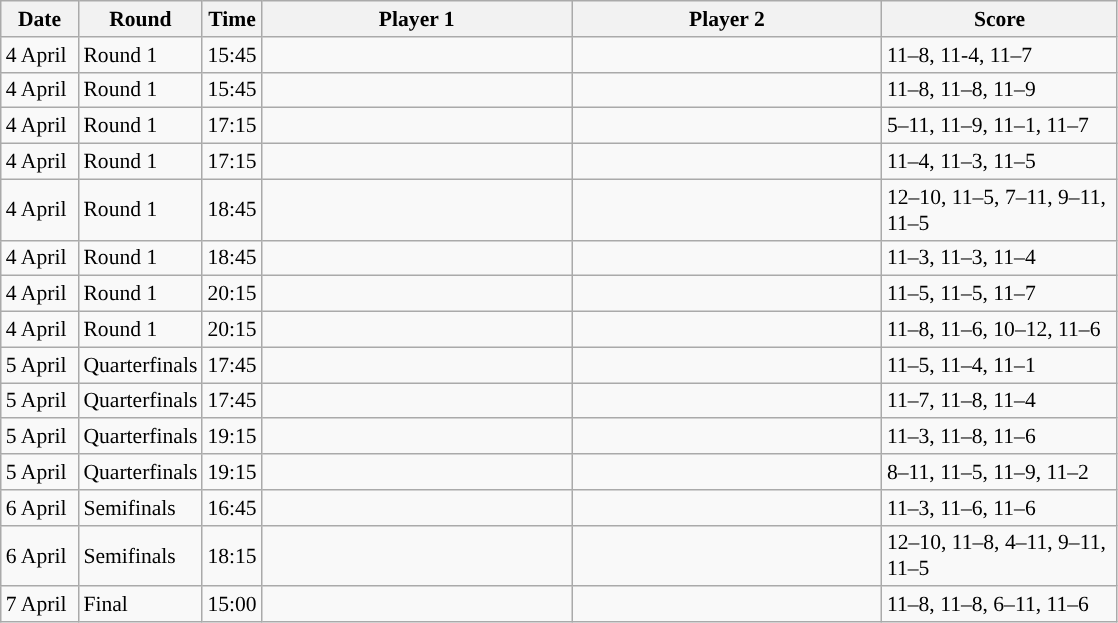<table class="sortable wikitable" style="font-size:90%">
<tr>
<th width="45" class="unsortable">Date</th>
<th width="55">Round</th>
<th width="30">Time</th>
<th width="200">Player 1</th>
<th width="200">Player 2</th>
<th width="150" class="unsortable">Score</th>
</tr>
<tr>
<td>4 April</td>
<td>Round 1</td>
<td>15:45</td>
<td><strong></strong></td>
<td></td>
<td>11–8, 11-4, 11–7</td>
</tr>
<tr>
<td>4 April</td>
<td>Round 1</td>
<td>15:45</td>
<td></td>
<td><strong></strong></td>
<td>11–8, 11–8, 11–9</td>
</tr>
<tr>
<td>4 April</td>
<td>Round 1</td>
<td>17:15</td>
<td><strong></strong></td>
<td></td>
<td>5–11, 11–9, 11–1, 11–7</td>
</tr>
<tr>
<td>4 April</td>
<td>Round 1</td>
<td>17:15</td>
<td></td>
<td><strong></strong></td>
<td>11–4, 11–3, 11–5</td>
</tr>
<tr>
<td>4 April</td>
<td>Round 1</td>
<td>18:45</td>
<td><strong></strong></td>
<td></td>
<td>12–10, 11–5, 7–11, 9–11, 11–5</td>
</tr>
<tr>
<td>4 April</td>
<td>Round 1</td>
<td>18:45</td>
<td></td>
<td><strong></strong></td>
<td>11–3, 11–3, 11–4</td>
</tr>
<tr>
<td>4 April</td>
<td>Round 1</td>
<td>20:15</td>
<td><strong></strong></td>
<td></td>
<td>11–5, 11–5, 11–7</td>
</tr>
<tr>
<td>4 April</td>
<td>Round 1</td>
<td>20:15</td>
<td></td>
<td><strong></strong></td>
<td>11–8, 11–6, 10–12, 11–6</td>
</tr>
<tr>
<td>5 April</td>
<td>Quarterfinals</td>
<td>17:45</td>
<td><strong></strong></td>
<td></td>
<td>11–5, 11–4, 11–1</td>
</tr>
<tr>
<td>5 April</td>
<td>Quarterfinals</td>
<td>17:45</td>
<td><strong></strong></td>
<td></td>
<td>11–7, 11–8, 11–4</td>
</tr>
<tr>
<td>5 April</td>
<td>Quarterfinals</td>
<td>19:15</td>
<td></td>
<td><strong></strong></td>
<td>11–3, 11–8, 11–6</td>
</tr>
<tr>
<td>5 April</td>
<td>Quarterfinals</td>
<td>19:15</td>
<td></td>
<td><strong></strong></td>
<td>8–11, 11–5, 11–9, 11–2</td>
</tr>
<tr>
<td>6 April</td>
<td>Semifinals</td>
<td>16:45</td>
<td><strong></strong></td>
<td></td>
<td>11–3, 11–6, 11–6</td>
</tr>
<tr>
<td>6 April</td>
<td>Semifinals</td>
<td>18:15</td>
<td><strong></strong></td>
<td></td>
<td>12–10, 11–8, 4–11, 9–11, 11–5</td>
</tr>
<tr>
<td>7 April</td>
<td>Final</td>
<td>15:00</td>
<td><strong></strong></td>
<td></td>
<td>11–8, 11–8, 6–11, 11–6</td>
</tr>
</table>
